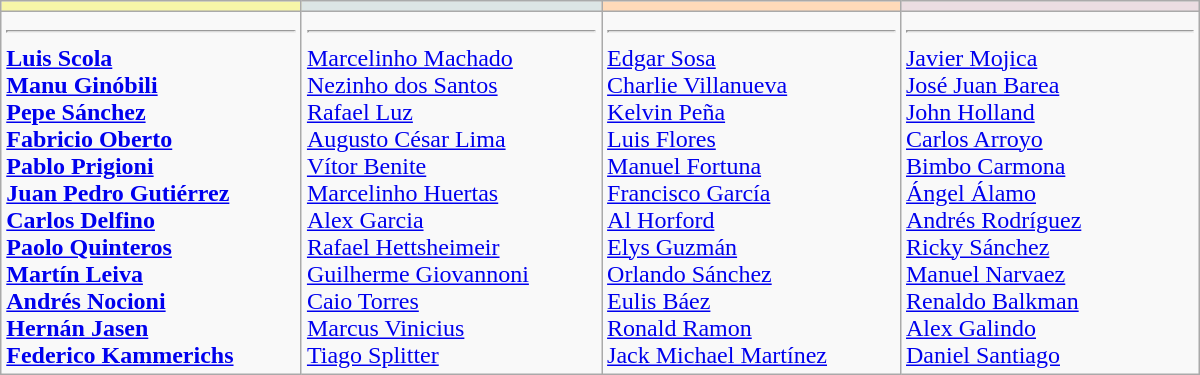<table border="1" cellpadding="2" width="800" class="wikitable">
<tr>
<td !align="center" width="200" bgcolor="#F7F6A8"></td>
<td !align="center" width="200" bgcolor="#DCE5E5"></td>
<td !align="center" width="200" bgcolor="#FFDAB9"></td>
<td !align="center" width="200" bgcolor="#EBDDE2"></td>
</tr>
<tr valign=top>
<td><strong> <hr> <a href='#'>Luis Scola</a> <br> <a href='#'>Manu Ginóbili</a> <br> <a href='#'>Pepe Sánchez</a> <br> <a href='#'>Fabricio Oberto</a> <br> <a href='#'>Pablo Prigioni</a> <br> <a href='#'>Juan Pedro Gutiérrez</a> <br> <a href='#'>Carlos Delfino</a> <br> <a href='#'>Paolo Quinteros</a> <br> <a href='#'>Martín Leiva</a> <br> <a href='#'>Andrés Nocioni</a><br> <a href='#'>Hernán Jasen</a> <br> <a href='#'>Federico Kammerichs</a></strong></td>
<td> <hr> <a href='#'>Marcelinho Machado</a> <br> <a href='#'>Nezinho dos Santos</a> <br> <a href='#'>Rafael Luz</a> <br><a href='#'>Augusto César Lima</a> <br> <a href='#'>Vítor Benite</a> <br> <a href='#'>Marcelinho Huertas</a> <br> <a href='#'>Alex Garcia</a> <br> <a href='#'>Rafael Hettsheimeir</a> <br> <a href='#'>Guilherme Giovannoni</a> <br><a href='#'>Caio Torres</a> <br> <a href='#'>Marcus Vinicius</a> <br> <a href='#'>Tiago Splitter</a></td>
<td> <hr> <a href='#'>Edgar Sosa</a> <br> <a href='#'>Charlie Villanueva</a> <br><a href='#'>Kelvin Peña</a> <br> <a href='#'>Luis Flores</a> <br> <a href='#'>Manuel Fortuna</a> <br> <a href='#'>Francisco García</a> <br><a href='#'>Al Horford</a> <br> <a href='#'>Elys Guzmán</a> <br> <a href='#'>Orlando Sánchez</a> <br> <a href='#'>Eulis Báez</a> <br><a href='#'>Ronald Ramon</a> <br> <a href='#'>Jack Michael Martínez</a></td>
<td> <hr> <a href='#'>Javier Mojica</a> <br> <a href='#'>José Juan Barea</a> <br> <a href='#'>John Holland</a> <br><a href='#'>Carlos Arroyo</a> <br> <a href='#'>Bimbo Carmona</a> <br> <a href='#'>Ángel Álamo</a> <br> <a href='#'>Andrés Rodríguez</a> <br> <a href='#'>Ricky Sánchez</a> <br> <a href='#'>Manuel Narvaez</a> <br> <a href='#'>Renaldo Balkman</a> <br> <a href='#'>Alex Galindo</a> <br> <a href='#'>Daniel Santiago</a></td>
</tr>
</table>
